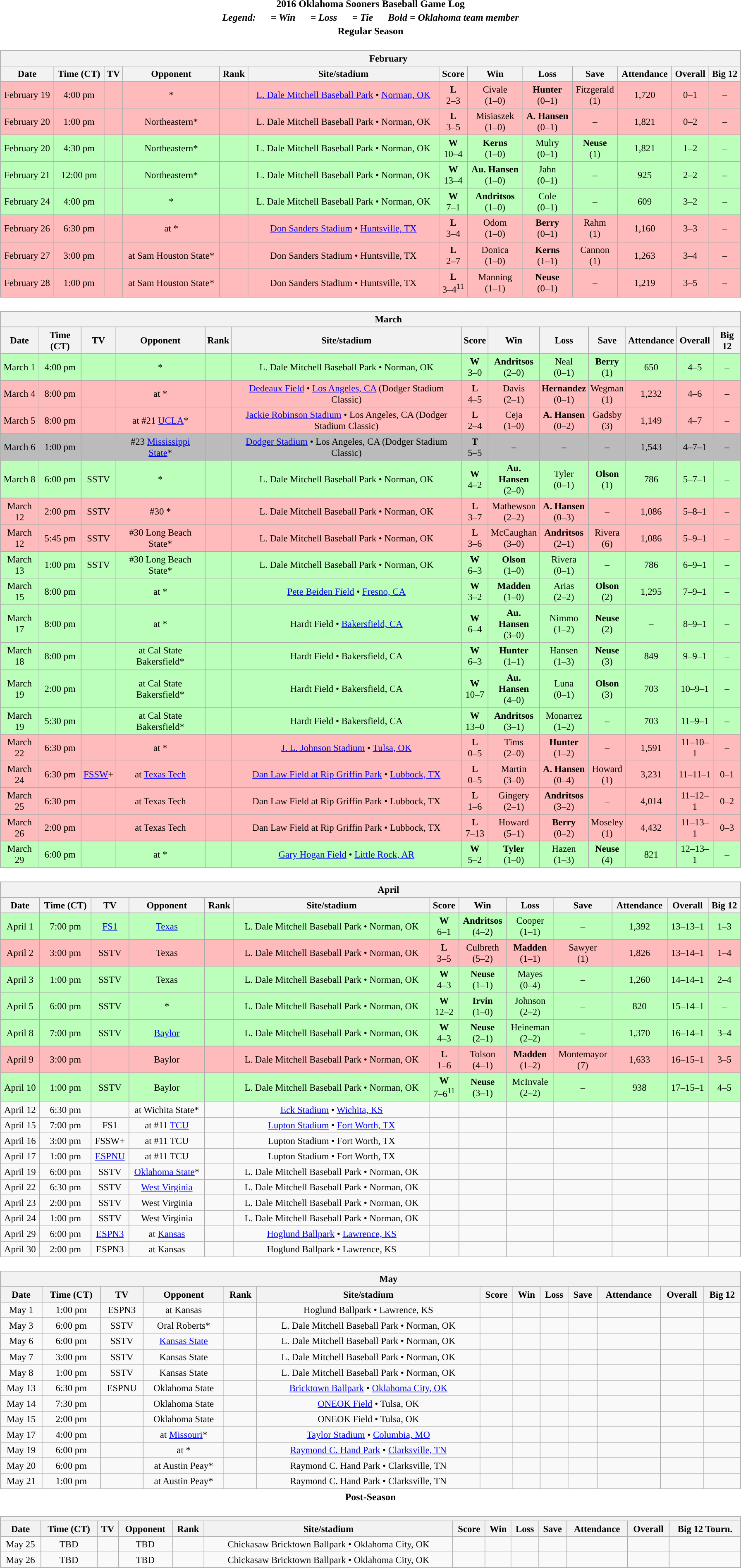<table class="toccolours" width=95% style="clear:both; margin:1.5em auto; text-align:center;">
<tr>
<th colspan=2>2016 Oklahoma Sooners Baseball Game Log</th>
</tr>
<tr>
<th colspan=2><em>Legend:       = Win       = Loss       = Tie      Bold = Oklahoma team member</em></th>
</tr>
<tr>
<th colspan=2>Regular Season</th>
</tr>
<tr valign="top">
<td><br><table class="wikitable collapsible collapsed" style="margin:auto; width:100%; text-align:center; font-size:95%">
<tr>
<th colspan=13 style="padding-left:4em;">February</th>
</tr>
<tr>
<th bgcolor="#DDDDFF">Date</th>
<th bgcolor="#DDDDFF">Time (CT)</th>
<th bgcolor="#DDDDFF">TV</th>
<th bgcolor="#DDDDFF">Opponent</th>
<th bgcolor="#DDDDFF">Rank</th>
<th bgcolor="#DDDDFF">Site/stadium</th>
<th bgcolor="#DDDDFF">Score</th>
<th bgcolor="#DDDDFF">Win</th>
<th bgcolor="#DDDDFF">Loss</th>
<th bgcolor="#DDDDFF">Save</th>
<th bgcolor="#DDDDFF">Attendance</th>
<th bgcolor="#DDDDFF">Overall</th>
<th bgcolor="#DDDDFF">Big 12</th>
</tr>
<tr align="center" bgcolor="ffbbbb">
<td>February 19</td>
<td>4:00 pm</td>
<td></td>
<td>*</td>
<td></td>
<td><a href='#'>L. Dale Mitchell Baseball Park</a> • <a href='#'>Norman, OK</a></td>
<td><strong>L</strong><br>2–3</td>
<td>Civale<br>(1–0)</td>
<td><strong>Hunter</strong><br>(0–1)</td>
<td>Fitzgerald<br>(1)</td>
<td>1,720</td>
<td>0–1</td>
<td>–</td>
</tr>
<tr align="center" bgcolor="ffbbbb">
<td>February 20</td>
<td>1:00 pm</td>
<td></td>
<td>Northeastern*</td>
<td></td>
<td>L. Dale Mitchell Baseball Park • Norman, OK</td>
<td><strong>L</strong><br>3–5</td>
<td>Misiaszek<br>(1–0)</td>
<td><strong>A. Hansen</strong><br>(0–1)</td>
<td>–</td>
<td>1,821</td>
<td>0–2</td>
<td>–</td>
</tr>
<tr align="center" bgcolor="bbffbb">
<td>February 20</td>
<td>4:30 pm</td>
<td></td>
<td>Northeastern*</td>
<td></td>
<td>L. Dale Mitchell Baseball Park • Norman, OK</td>
<td><strong>W</strong><br>10–4</td>
<td><strong>Kerns</strong><br>(1–0)</td>
<td>Mulry<br>(0–1)</td>
<td><strong>Neuse</strong><br>(1)</td>
<td>1,821</td>
<td>1–2</td>
<td>–</td>
</tr>
<tr align="center" bgcolor="bbffbb">
<td>February 21</td>
<td>12:00 pm</td>
<td></td>
<td>Northeastern*</td>
<td></td>
<td>L. Dale Mitchell Baseball Park • Norman, OK</td>
<td><strong>W</strong><br>13–4</td>
<td><strong>Au. Hansen</strong><br>(1–0)</td>
<td>Jahn<br>(0–1)</td>
<td>–</td>
<td>925</td>
<td>2–2</td>
<td>–</td>
</tr>
<tr align="center" bgcolor="bbffbb">
<td>February 24</td>
<td>4:00 pm</td>
<td></td>
<td>*</td>
<td></td>
<td>L. Dale Mitchell Baseball Park • Norman, OK</td>
<td><strong>W</strong><br>7–1</td>
<td><strong>Andritsos</strong><br>(1–0)</td>
<td>Cole<br>(0–1)</td>
<td>–</td>
<td>609</td>
<td>3–2</td>
<td>–</td>
</tr>
<tr align="center" bgcolor="ffbbbb">
<td>February 26</td>
<td>6:30 pm</td>
<td></td>
<td>at *</td>
<td></td>
<td><a href='#'>Don Sanders Stadium</a> • <a href='#'>Huntsville, TX</a></td>
<td><strong>L</strong><br>3–4</td>
<td>Odom<br>(1–0)</td>
<td><strong>Berry</strong><br>(0–1)</td>
<td>Rahm<br>(1)</td>
<td>1,160</td>
<td>3–3</td>
<td>–</td>
</tr>
<tr align="center" bgcolor="ffbbbb">
<td>February 27</td>
<td>3:00 pm</td>
<td></td>
<td>at Sam Houston State*</td>
<td></td>
<td>Don Sanders Stadium • Huntsville, TX</td>
<td><strong>L</strong><br>2–7</td>
<td>Donica<br>(1–0)</td>
<td><strong>Kerns</strong><br>(1–1)</td>
<td>Cannon<br>(1)</td>
<td>1,263</td>
<td>3–4</td>
<td>–</td>
</tr>
<tr align="center" bgcolor="ffbbbb">
<td>February 28</td>
<td>1:00 pm</td>
<td></td>
<td>at Sam Houston State*</td>
<td></td>
<td>Don Sanders Stadium • Huntsville, TX</td>
<td><strong>L</strong><br>3–4<sup>11</sup></td>
<td>Manning<br>(1–1)</td>
<td><strong>Neuse</strong><br>(0–1)</td>
<td>–</td>
<td>1,219</td>
<td>3–5</td>
<td>–</td>
</tr>
</table>
</td>
</tr>
<tr>
<td><br><table class="wikitable collapsible collapsed" style="margin:auto; width:100%; text-align:center; font-size:95%">
<tr>
<th colspan=13 style="padding-left:4em;">March</th>
</tr>
<tr>
</tr>
<tr>
<th bgcolor="#DDDDFF">Date</th>
<th bgcolor="#DDDDFF">Time (CT)</th>
<th bgcolor="#DDDDFF">TV</th>
<th bgcolor="#DDDDFF">Opponent</th>
<th bgcolor="#DDDDFF">Rank</th>
<th bgcolor="#DDDDFF">Site/stadium</th>
<th bgcolor="#DDDDFF">Score</th>
<th bgcolor="#DDDDFF">Win</th>
<th bgcolor="#DDDDFF">Loss</th>
<th bgcolor="#DDDDFF">Save</th>
<th bgcolor="#DDDDFF">Attendance</th>
<th bgcolor="#DDDDFF">Overall</th>
<th bgcolor="#DDDDFF">Big 12</th>
</tr>
<tr align="center" bgcolor="bbffbb">
<td>March 1</td>
<td>4:00 pm</td>
<td></td>
<td>*</td>
<td></td>
<td>L. Dale Mitchell Baseball Park • Norman, OK</td>
<td><strong>W</strong><br>3–0</td>
<td><strong>Andritsos</strong><br>(2–0)</td>
<td>Neal<br>(0–1)</td>
<td><strong>Berry</strong><br>(1)</td>
<td>650</td>
<td>4–5</td>
<td>–</td>
</tr>
<tr align="center" bgcolor="ffbbbb">
<td>March 4</td>
<td>8:00 pm</td>
<td></td>
<td>at *</td>
<td></td>
<td><a href='#'>Dedeaux Field</a> • <a href='#'>Los Angeles, CA</a> (Dodger Stadium Classic)</td>
<td><strong>L</strong><br>4–5</td>
<td>Davis<br>(2–1)</td>
<td><strong>Hernandez</strong><br>(0–1)</td>
<td>Wegman<br>(1)</td>
<td>1,232</td>
<td>4–6</td>
<td>–</td>
</tr>
<tr align="center" bgcolor="ffbbbb">
<td>March 5</td>
<td>8:00 pm</td>
<td></td>
<td>at #21 <a href='#'>UCLA</a>*</td>
<td></td>
<td><a href='#'>Jackie Robinson Stadium</a> • Los Angeles, CA (Dodger Stadium Classic)</td>
<td><strong>L</strong><br>2–4</td>
<td>Ceja<br>(1–0)</td>
<td><strong>A. Hansen</strong><br>(0–2)</td>
<td>Gadsby<br>(3)</td>
<td>1,149</td>
<td>4–7</td>
<td>–</td>
</tr>
<tr align="center" bgcolor="bbbbbb">
<td>March 6</td>
<td>1:00 pm</td>
<td></td>
<td>#23 <a href='#'>Mississippi State</a>*</td>
<td></td>
<td><a href='#'>Dodger Stadium</a> • Los Angeles, CA (Dodger Stadium Classic)</td>
<td><strong>T</strong><br>5–5</td>
<td>–</td>
<td>–</td>
<td>–</td>
<td>1,543</td>
<td>4–7–1</td>
<td>–</td>
</tr>
<tr align="center" bgcolor="bbffbb">
<td>March 8</td>
<td>6:00 pm</td>
<td>SSTV</td>
<td>*</td>
<td></td>
<td>L. Dale Mitchell Baseball Park • Norman, OK</td>
<td><strong>W</strong><br>4–2</td>
<td><strong>Au. Hansen</strong><br>(2–0)</td>
<td>Tyler<br>(0–1)</td>
<td><strong>Olson</strong><br>(1)</td>
<td>786</td>
<td>5–7–1</td>
<td>–</td>
</tr>
<tr align="center" bgcolor="ffbbbb">
<td>March 12</td>
<td>2:00 pm</td>
<td>SSTV</td>
<td>#30 *</td>
<td></td>
<td>L. Dale Mitchell Baseball Park • Norman, OK</td>
<td><strong>L</strong><br>3–7</td>
<td>Mathewson<br>(2–2)</td>
<td><strong>A. Hansen</strong><br>(0–3)</td>
<td>–</td>
<td>1,086</td>
<td>5–8–1</td>
<td>–</td>
</tr>
<tr align="center" bgcolor="ffbbbb">
<td>March 12</td>
<td>5:45 pm</td>
<td>SSTV</td>
<td>#30 Long Beach State*</td>
<td></td>
<td>L. Dale Mitchell Baseball Park • Norman, OK</td>
<td><strong>L</strong><br>3–6</td>
<td>McCaughan<br>(3–0)</td>
<td><strong>Andritsos</strong><br>(2–1)</td>
<td>Rivera<br>(6)</td>
<td>1,086</td>
<td>5–9–1</td>
<td>–</td>
</tr>
<tr align="center" bgcolor="bbffbb">
<td>March 13</td>
<td>1:00 pm</td>
<td>SSTV</td>
<td>#30 Long Beach State*</td>
<td></td>
<td>L. Dale Mitchell Baseball Park • Norman, OK</td>
<td><strong>W</strong><br>6–3</td>
<td><strong>Olson</strong><br>(1–0)</td>
<td>Rivera<br>(0–1)</td>
<td>–</td>
<td>786</td>
<td>6–9–1</td>
<td>–</td>
</tr>
<tr align="center" bgcolor="bbffbb">
<td>March 15</td>
<td>8:00 pm</td>
<td></td>
<td>at *</td>
<td></td>
<td><a href='#'>Pete Beiden Field</a> • <a href='#'>Fresno, CA</a></td>
<td><strong>W</strong><br>3–2</td>
<td><strong>Madden</strong><br>(1–0)</td>
<td>Arias<br>(2–2)</td>
<td><strong>Olson</strong><br>(2)</td>
<td>1,295</td>
<td>7–9–1</td>
<td>–</td>
</tr>
<tr align="center" bgcolor="bbffbb">
<td>March 17</td>
<td>8:00 pm</td>
<td></td>
<td>at *</td>
<td></td>
<td>Hardt Field • <a href='#'>Bakersfield, CA</a></td>
<td><strong>W</strong><br>6–4</td>
<td><strong>Au. Hansen</strong><br>(3–0)</td>
<td>Nimmo<br>(1–2)</td>
<td><strong>Neuse</strong><br>(2)</td>
<td>–</td>
<td>8–9–1</td>
<td>–</td>
</tr>
<tr align="center" bgcolor="bbffbb">
<td>March 18</td>
<td>8:00 pm</td>
<td></td>
<td>at Cal State Bakersfield*</td>
<td></td>
<td>Hardt Field • Bakersfield, CA</td>
<td><strong>W</strong><br>6–3</td>
<td><strong>Hunter</strong><br>(1–1)</td>
<td>Hansen<br>(1–3)</td>
<td><strong>Neuse</strong><br>(3)</td>
<td>849</td>
<td>9–9–1</td>
<td>–</td>
</tr>
<tr align="center" bgcolor="bbffbb">
<td>March 19</td>
<td>2:00 pm</td>
<td></td>
<td>at Cal State Bakersfield*</td>
<td></td>
<td>Hardt Field • Bakersfield, CA</td>
<td><strong>W</strong><br>10–7</td>
<td><strong>Au. Hansen</strong><br>(4–0)</td>
<td>Luna<br>(0–1)</td>
<td><strong>Olson</strong><br>(3)</td>
<td>703</td>
<td>10–9–1</td>
<td>–</td>
</tr>
<tr align="center" bgcolor="bbffbb">
<td>March 19</td>
<td>5:30 pm</td>
<td></td>
<td>at Cal State Bakersfield*</td>
<td></td>
<td>Hardt Field • Bakersfield, CA</td>
<td><strong>W</strong><br>13–0</td>
<td><strong>Andritsos</strong><br>(3–1)</td>
<td>Monarrez<br>(1–2)</td>
<td>–</td>
<td>703</td>
<td>11–9–1</td>
<td>–</td>
</tr>
<tr align="center" bgcolor="ffbbbb">
<td>March 22</td>
<td>6:30 pm</td>
<td></td>
<td>at *</td>
<td></td>
<td><a href='#'>J. L. Johnson Stadium</a> • <a href='#'>Tulsa, OK</a></td>
<td><strong>L</strong><br>0–5</td>
<td>Tims<br>(2–0)</td>
<td><strong>Hunter</strong><br>(1–2)</td>
<td>–</td>
<td>1,591</td>
<td>11–10–1</td>
<td>–</td>
</tr>
<tr align="center" bgcolor="ffbbbb">
<td>March 24</td>
<td>6:30 pm</td>
<td><a href='#'>FSSW</a>+</td>
<td>at <a href='#'>Texas Tech</a></td>
<td></td>
<td><a href='#'>Dan Law Field at Rip Griffin Park</a> • <a href='#'>Lubbock, TX</a></td>
<td><strong>L</strong><br>0–5</td>
<td>Martin<br>(3–0)</td>
<td><strong>A. Hansen</strong><br>(0–4)</td>
<td>Howard<br>(1)</td>
<td>3,231</td>
<td>11–11–1</td>
<td>0–1</td>
</tr>
<tr align="center" bgcolor="ffbbbb">
<td>March 25</td>
<td>6:30 pm</td>
<td></td>
<td>at Texas Tech</td>
<td></td>
<td>Dan Law Field at Rip Griffin Park • Lubbock, TX</td>
<td><strong>L</strong><br>1–6</td>
<td>Gingery<br>(2–1)</td>
<td><strong>Andritsos</strong><br>(3–2)</td>
<td>–</td>
<td>4,014</td>
<td>11–12–1</td>
<td>0–2</td>
</tr>
<tr align="center" bgcolor="ffbbbb">
<td>March 26</td>
<td>2:00 pm</td>
<td></td>
<td>at Texas Tech</td>
<td></td>
<td>Dan Law Field at Rip Griffin Park • Lubbock, TX</td>
<td><strong>L</strong><br>7–13</td>
<td>Howard<br>(5–1)</td>
<td><strong>Berry</strong><br>(0–2)</td>
<td>Moseley<br>(1)</td>
<td>4,432</td>
<td>11–13–1</td>
<td>0–3</td>
</tr>
<tr align="center" bgcolor="bbffbb">
<td>March 29</td>
<td>6:00 pm</td>
<td></td>
<td>at *</td>
<td></td>
<td><a href='#'>Gary Hogan Field</a> • <a href='#'>Little Rock, AR</a></td>
<td><strong>W</strong><br>5–2</td>
<td><strong>Tyler</strong><br>(1–0)</td>
<td>Hazen<br>(1–3)</td>
<td><strong>Neuse</strong><br>(4)</td>
<td>821</td>
<td>12–13–1</td>
<td>–</td>
</tr>
</table>
</td>
</tr>
<tr>
<td><br><table class="wikitable collapsible" style="margin:auto; width:100%; text-align:center; font-size:95%">
<tr>
<th colspan=13 style="padding-left:4em;">April</th>
</tr>
<tr>
<th bgcolor="#DDDDFF">Date</th>
<th bgcolor="#DDDDFF">Time (CT)</th>
<th bgcolor="#DDDDFF">TV</th>
<th bgcolor="#DDDDFF">Opponent</th>
<th bgcolor="#DDDDFF">Rank</th>
<th bgcolor="#DDDDFF">Site/stadium</th>
<th bgcolor="#DDDDFF">Score</th>
<th bgcolor="#DDDDFF">Win</th>
<th bgcolor="#DDDDFF">Loss</th>
<th bgcolor="#DDDDFF">Save</th>
<th bgcolor="#DDDDFF">Attendance</th>
<th bgcolor="#DDDDFF">Overall</th>
<th bgcolor="#DDDDFF">Big 12</th>
</tr>
<tr align="center" bgcolor="bbffbb">
<td>April 1</td>
<td>7:00 pm</td>
<td><a href='#'>FS1</a></td>
<td><a href='#'>Texas</a></td>
<td></td>
<td>L. Dale Mitchell Baseball Park • Norman, OK</td>
<td><strong>W</strong><br>6–1</td>
<td><strong>Andritsos</strong><br>(4–2)</td>
<td>Cooper<br>(1–1)</td>
<td>–</td>
<td>1,392</td>
<td>13–13–1</td>
<td>1–3</td>
</tr>
<tr align="center" bgcolor="ffbbbb">
<td>April 2</td>
<td>3:00 pm</td>
<td>SSTV</td>
<td>Texas</td>
<td></td>
<td>L. Dale Mitchell Baseball Park • Norman, OK</td>
<td><strong>L</strong><br>3–5</td>
<td>Culbreth<br>(5–2)</td>
<td><strong>Madden</strong><br>(1–1)</td>
<td>Sawyer<br>(1)</td>
<td>1,826</td>
<td>13–14–1</td>
<td>1–4</td>
</tr>
<tr align="center" bgcolor="bbffbb">
<td>April 3</td>
<td>1:00 pm</td>
<td>SSTV</td>
<td>Texas</td>
<td></td>
<td>L. Dale Mitchell Baseball Park • Norman, OK</td>
<td><strong>W</strong><br>4–3</td>
<td><strong>Neuse</strong><br>(1–1)</td>
<td>Mayes<br>(0–4)</td>
<td>–</td>
<td>1,260</td>
<td>14–14–1</td>
<td>2–4</td>
</tr>
<tr align="center" bgcolor="bbffbb">
<td>April 5</td>
<td>6:00 pm</td>
<td>SSTV</td>
<td>*</td>
<td></td>
<td>L. Dale Mitchell Baseball Park • Norman, OK</td>
<td><strong>W</strong><br>12–2</td>
<td><strong>Irvin</strong><br>(1–0)</td>
<td>Johnson<br>(2–2)</td>
<td>–</td>
<td>820</td>
<td>15–14–1</td>
<td>–</td>
</tr>
<tr align="center" bgcolor="bbffbb">
<td>April 8</td>
<td>7:00 pm</td>
<td>SSTV</td>
<td><a href='#'>Baylor</a></td>
<td></td>
<td>L. Dale Mitchell Baseball Park • Norman, OK</td>
<td><strong>W</strong><br>4–3</td>
<td><strong>Neuse</strong><br>(2–1)</td>
<td>Heineman<br>(2–2)</td>
<td>–</td>
<td>1,370</td>
<td>16–14–1</td>
<td>3–4</td>
</tr>
<tr align="center" bgcolor="ffbbbb">
<td>April 9</td>
<td>3:00 pm</td>
<td></td>
<td>Baylor</td>
<td></td>
<td>L. Dale Mitchell Baseball Park • Norman, OK</td>
<td><strong>L</strong><br>1–6</td>
<td>Tolson<br>(4–1)</td>
<td><strong>Madden</strong><br>(1–2)</td>
<td>Montemayor<br>(7)</td>
<td>1,633</td>
<td>16–15–1</td>
<td>3–5</td>
</tr>
<tr align="center" bgcolor="bbffbb">
<td>April 10</td>
<td>1:00 pm</td>
<td>SSTV</td>
<td>Baylor</td>
<td></td>
<td>L. Dale Mitchell Baseball Park • Norman, OK</td>
<td><strong>W</strong><br>7–6<sup>11</sup></td>
<td><strong>Neuse</strong><br>(3–1)</td>
<td>McInvale<br>(2–2)</td>
<td>–</td>
<td>938</td>
<td>17–15–1</td>
<td>4–5</td>
</tr>
<tr align="center" bgcolor="">
<td>April 12</td>
<td>6:30 pm</td>
<td></td>
<td>at Wichita State*</td>
<td></td>
<td><a href='#'>Eck Stadium</a> • <a href='#'>Wichita, KS</a></td>
<td></td>
<td></td>
<td></td>
<td></td>
<td></td>
<td></td>
<td></td>
</tr>
<tr align="center" bgcolor="">
<td>April 15</td>
<td>7:00 pm</td>
<td>FS1</td>
<td>at #11 <a href='#'>TCU</a></td>
<td></td>
<td><a href='#'>Lupton Stadium</a> • <a href='#'>Fort Worth, TX</a></td>
<td></td>
<td></td>
<td></td>
<td></td>
<td></td>
<td></td>
<td></td>
</tr>
<tr align="center" bgcolor="">
<td>April 16</td>
<td>3:00 pm</td>
<td>FSSW+</td>
<td>at #11 TCU</td>
<td></td>
<td>Lupton Stadium • Fort Worth, TX</td>
<td></td>
<td></td>
<td></td>
<td></td>
<td></td>
<td></td>
<td></td>
</tr>
<tr align="center" bgcolor="">
<td>April 17</td>
<td>1:00 pm</td>
<td><a href='#'>ESPNU</a></td>
<td>at #11 TCU</td>
<td></td>
<td>Lupton Stadium • Fort Worth, TX</td>
<td></td>
<td></td>
<td></td>
<td></td>
<td></td>
<td></td>
<td></td>
</tr>
<tr align="center" bgcolor="">
<td>April 19</td>
<td>6:00 pm</td>
<td>SSTV</td>
<td><a href='#'>Oklahoma State</a>*</td>
<td></td>
<td>L. Dale Mitchell Baseball Park • Norman, OK</td>
<td></td>
<td></td>
<td></td>
<td></td>
<td></td>
<td></td>
<td></td>
</tr>
<tr align="center" bgcolor="">
<td>April 22</td>
<td>6:30 pm</td>
<td>SSTV</td>
<td><a href='#'>West Virginia</a></td>
<td></td>
<td>L. Dale Mitchell Baseball Park • Norman, OK</td>
<td></td>
<td></td>
<td></td>
<td></td>
<td></td>
<td></td>
<td></td>
</tr>
<tr align="center" bgcolor="">
<td>April 23</td>
<td>2:00 pm</td>
<td>SSTV</td>
<td>West Virginia</td>
<td></td>
<td>L. Dale Mitchell Baseball Park • Norman, OK</td>
<td></td>
<td></td>
<td></td>
<td></td>
<td></td>
<td></td>
<td></td>
</tr>
<tr align="center" bgcolor="">
<td>April 24</td>
<td>1:00 pm</td>
<td>SSTV</td>
<td>West Virginia</td>
<td></td>
<td>L. Dale Mitchell Baseball Park • Norman, OK</td>
<td></td>
<td></td>
<td></td>
<td></td>
<td></td>
<td></td>
<td></td>
</tr>
<tr align="center" bgcolor="">
<td>April 29</td>
<td>6:00 pm</td>
<td><a href='#'>ESPN3</a></td>
<td>at <a href='#'>Kansas</a></td>
<td></td>
<td><a href='#'>Hoglund Ballpark</a> • <a href='#'>Lawrence, KS</a></td>
<td></td>
<td></td>
<td></td>
<td></td>
<td></td>
<td></td>
<td></td>
</tr>
<tr align="center" bgcolor="">
<td>April 30</td>
<td>2:00 pm</td>
<td>ESPN3</td>
<td>at Kansas</td>
<td></td>
<td>Hoglund Ballpark • Lawrence, KS</td>
<td></td>
<td></td>
<td></td>
<td></td>
<td></td>
<td></td>
<td></td>
</tr>
</table>
</td>
</tr>
<tr>
<td><br><table class="wikitable collapsible collapsed" style="margin:auto; width:100%; text-align:center; font-size:95%">
<tr>
<th colspan=13 style="padding-left:4em;">May</th>
</tr>
<tr>
<th bgcolor="#DDDDFF">Date</th>
<th bgcolor="#DDDDFF">Time (CT)</th>
<th bgcolor="#DDDDFF">TV</th>
<th bgcolor="#DDDDFF">Opponent</th>
<th bgcolor="#DDDDFF">Rank</th>
<th bgcolor="#DDDDFF">Site/stadium</th>
<th bgcolor="#DDDDFF">Score</th>
<th bgcolor="#DDDDFF">Win</th>
<th bgcolor="#DDDDFF">Loss</th>
<th bgcolor="#DDDDFF">Save</th>
<th bgcolor="#DDDDFF">Attendance</th>
<th bgcolor="#DDDDFF">Overall</th>
<th bgcolor="#DDDDFF">Big 12</th>
</tr>
<tr align="center" bgcolor="">
<td>May 1</td>
<td>1:00 pm</td>
<td>ESPN3</td>
<td>at Kansas</td>
<td></td>
<td>Hoglund Ballpark • Lawrence, KS</td>
<td></td>
<td></td>
<td></td>
<td></td>
<td></td>
<td></td>
<td></td>
</tr>
<tr align="center" bgcolor="">
<td>May 3</td>
<td>6:00 pm</td>
<td>SSTV</td>
<td>Oral Roberts*</td>
<td></td>
<td>L. Dale Mitchell Baseball Park • Norman, OK</td>
<td></td>
<td></td>
<td></td>
<td></td>
<td></td>
<td></td>
<td></td>
</tr>
<tr align="center" bgcolor="">
<td>May 6</td>
<td>6:00 pm</td>
<td>SSTV</td>
<td><a href='#'>Kansas State</a></td>
<td></td>
<td>L. Dale Mitchell Baseball Park • Norman, OK</td>
<td></td>
<td></td>
<td></td>
<td></td>
<td></td>
<td></td>
<td></td>
</tr>
<tr align="center" bgcolor="">
<td>May 7</td>
<td>3:00 pm</td>
<td>SSTV</td>
<td>Kansas State</td>
<td></td>
<td>L. Dale Mitchell Baseball Park • Norman, OK</td>
<td></td>
<td></td>
<td></td>
<td></td>
<td></td>
<td></td>
<td></td>
</tr>
<tr align="center" bgcolor="">
<td>May 8</td>
<td>1:00 pm</td>
<td>SSTV</td>
<td>Kansas State</td>
<td></td>
<td>L. Dale Mitchell Baseball Park • Norman, OK</td>
<td></td>
<td></td>
<td></td>
<td></td>
<td></td>
<td></td>
<td></td>
</tr>
<tr align="center" bgcolor="">
<td>May 13</td>
<td>6:30 pm</td>
<td>ESPNU</td>
<td>Oklahoma State</td>
<td></td>
<td><a href='#'>Bricktown Ballpark</a> • <a href='#'>Oklahoma City, OK</a></td>
<td></td>
<td></td>
<td></td>
<td></td>
<td></td>
<td></td>
<td></td>
</tr>
<tr align="center" bgcolor="">
<td>May 14</td>
<td>7:30 pm</td>
<td></td>
<td>Oklahoma State</td>
<td></td>
<td><a href='#'>ONEOK Field</a> • Tulsa, OK</td>
<td></td>
<td></td>
<td></td>
<td></td>
<td></td>
<td></td>
<td></td>
</tr>
<tr align="center" bgcolor="">
<td>May 15</td>
<td>2:00 pm</td>
<td></td>
<td>Oklahoma State</td>
<td></td>
<td>ONEOK Field • Tulsa, OK</td>
<td></td>
<td></td>
<td></td>
<td></td>
<td></td>
<td></td>
<td></td>
</tr>
<tr align="center" bgcolor="">
<td>May 17</td>
<td>4:00 pm</td>
<td></td>
<td>at <a href='#'>Missouri</a>*</td>
<td></td>
<td><a href='#'>Taylor Stadium</a> • <a href='#'>Columbia, MO</a></td>
<td></td>
<td></td>
<td></td>
<td></td>
<td></td>
<td></td>
<td></td>
</tr>
<tr align="center" bgcolor="">
<td>May 19</td>
<td>6:00 pm</td>
<td></td>
<td>at *</td>
<td></td>
<td><a href='#'>Raymond C. Hand Park</a> • <a href='#'>Clarksville, TN</a></td>
<td></td>
<td></td>
<td></td>
<td></td>
<td></td>
<td></td>
<td></td>
</tr>
<tr align="center" bgcolor="">
<td>May 20</td>
<td>6:00 pm</td>
<td></td>
<td>at Austin Peay*</td>
<td></td>
<td>Raymond C. Hand Park • Clarksville, TN</td>
<td></td>
<td></td>
<td></td>
<td></td>
<td></td>
<td></td>
<td></td>
</tr>
<tr align="center" bgcolor="">
<td>May 21</td>
<td>1:00 pm</td>
<td></td>
<td>at Austin Peay*</td>
<td></td>
<td>Raymond C. Hand Park • Clarksville, TN</td>
<td></td>
<td></td>
<td></td>
<td></td>
<td></td>
<td></td>
<td></td>
</tr>
</table>
</td>
</tr>
<tr>
<th colspan=2>Post-Season</th>
</tr>
<tr>
<td><br><table class="wikitable collapsible collapsed" style="margin:auto; width:100%; text-align:center; font-size:95%">
<tr>
<th colspan=13 style="padding-left:4em;"><a href='#'></a></th>
</tr>
<tr>
<th bgcolor="#DDDDFF">Date</th>
<th bgcolor="#DDDDFF">Time (CT)</th>
<th bgcolor="#DDDDFF">TV</th>
<th bgcolor="#DDDDFF">Opponent</th>
<th bgcolor="#DDDDFF">Rank</th>
<th bgcolor="#DDDDFF">Site/stadium</th>
<th bgcolor="#DDDDFF">Score</th>
<th bgcolor="#DDDDFF">Win</th>
<th bgcolor="#DDDDFF">Loss</th>
<th bgcolor="#DDDDFF">Save</th>
<th bgcolor="#DDDDFF">Attendance</th>
<th bgcolor="#DDDDFF">Overall</th>
<th bgcolor="#DDDDFF">Big 12 Tourn.</th>
</tr>
<tr align="center" bgcolor="">
<td>May 25</td>
<td>TBD</td>
<td></td>
<td>TBD</td>
<td></td>
<td>Chickasaw Bricktown Ballpark • Oklahoma City, OK</td>
<td></td>
<td></td>
<td></td>
<td></td>
<td></td>
<td></td>
<td></td>
</tr>
<tr align="center" bgcolor="">
<td>May 26</td>
<td>TBD</td>
<td></td>
<td>TBD</td>
<td></td>
<td>Chickasaw Bricktown Ballpark • Oklahoma City, OK</td>
<td></td>
<td></td>
<td></td>
<td></td>
<td></td>
<td></td>
<td></td>
</tr>
</table>
</td>
</tr>
</table>
